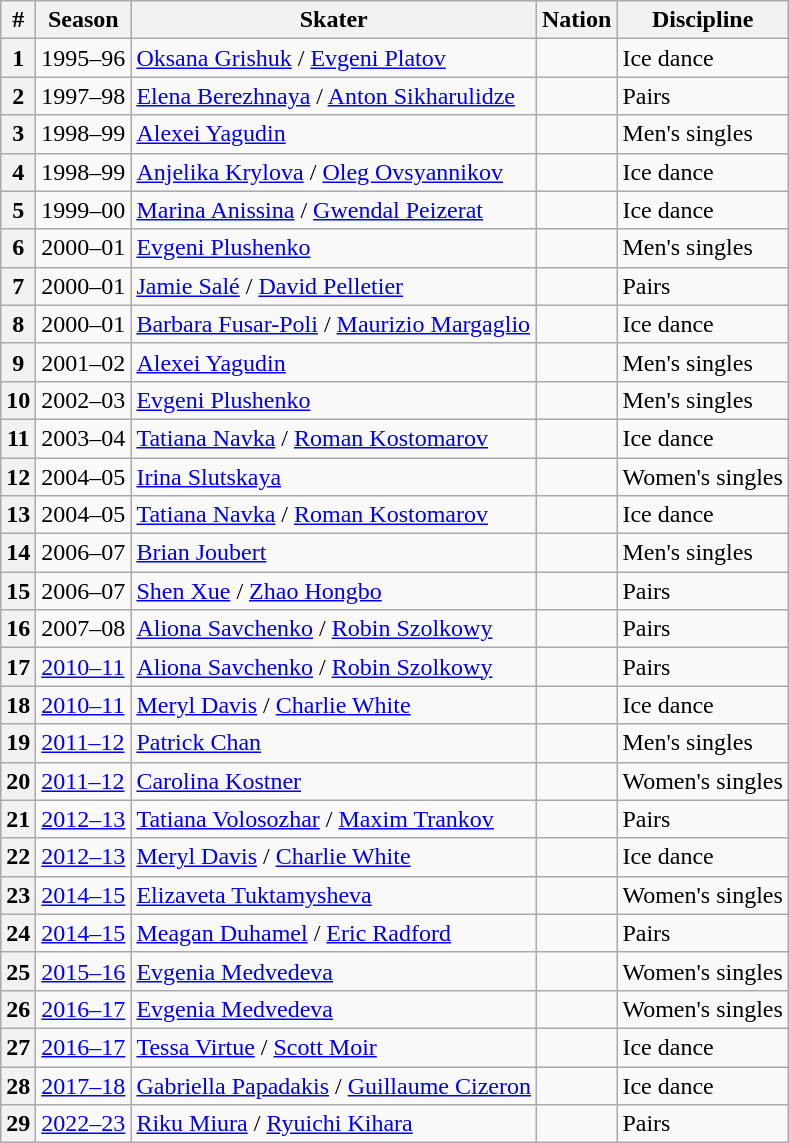<table class="wikitable sortable">
<tr>
<th>#</th>
<th>Season</th>
<th>Skater</th>
<th>Nation</th>
<th>Discipline</th>
</tr>
<tr>
<th>1</th>
<td>1995–96</td>
<td><a href='#'>Oksana Grishuk</a> / <a href='#'>Evgeni Platov</a></td>
<td></td>
<td>Ice dance</td>
</tr>
<tr>
<th>2</th>
<td>1997–98</td>
<td><a href='#'>Elena Berezhnaya</a> / <a href='#'>Anton Sikharulidze</a></td>
<td></td>
<td>Pairs</td>
</tr>
<tr>
<th>3</th>
<td>1998–99</td>
<td><a href='#'>Alexei Yagudin</a></td>
<td></td>
<td>Men's singles</td>
</tr>
<tr>
<th>4</th>
<td>1998–99</td>
<td><a href='#'>Anjelika Krylova</a> / <a href='#'>Oleg Ovsyannikov</a></td>
<td></td>
<td>Ice dance</td>
</tr>
<tr>
<th>5</th>
<td>1999–00</td>
<td><a href='#'>Marina Anissina</a> / <a href='#'>Gwendal Peizerat</a></td>
<td></td>
<td>Ice dance</td>
</tr>
<tr>
<th>6</th>
<td>2000–01</td>
<td><a href='#'>Evgeni Plushenko</a></td>
<td></td>
<td>Men's singles</td>
</tr>
<tr>
<th>7</th>
<td>2000–01</td>
<td><a href='#'>Jamie Salé</a> / <a href='#'>David Pelletier</a></td>
<td></td>
<td>Pairs</td>
</tr>
<tr>
<th>8</th>
<td>2000–01</td>
<td><a href='#'>Barbara Fusar-Poli</a> / <a href='#'>Maurizio Margaglio</a></td>
<td></td>
<td>Ice dance</td>
</tr>
<tr>
<th>9</th>
<td>2001–02</td>
<td><a href='#'>Alexei Yagudin</a></td>
<td></td>
<td>Men's singles</td>
</tr>
<tr>
<th>10</th>
<td>2002–03</td>
<td><a href='#'>Evgeni Plushenko</a></td>
<td></td>
<td>Men's singles</td>
</tr>
<tr>
<th>11</th>
<td>2003–04</td>
<td><a href='#'>Tatiana Navka</a> / <a href='#'>Roman Kostomarov</a></td>
<td></td>
<td>Ice dance</td>
</tr>
<tr>
<th>12</th>
<td>2004–05</td>
<td><a href='#'>Irina Slutskaya</a></td>
<td></td>
<td>Women's singles</td>
</tr>
<tr>
<th>13</th>
<td>2004–05</td>
<td><a href='#'>Tatiana Navka</a> / <a href='#'>Roman Kostomarov</a></td>
<td></td>
<td>Ice dance</td>
</tr>
<tr>
<th>14</th>
<td>2006–07</td>
<td><a href='#'>Brian Joubert</a></td>
<td></td>
<td>Men's singles</td>
</tr>
<tr>
<th>15</th>
<td>2006–07</td>
<td><a href='#'>Shen Xue</a> / <a href='#'>Zhao Hongbo</a></td>
<td></td>
<td>Pairs</td>
</tr>
<tr>
<th>16</th>
<td>2007–08</td>
<td><a href='#'>Aliona Savchenko</a> / <a href='#'>Robin Szolkowy</a></td>
<td></td>
<td>Pairs</td>
</tr>
<tr>
<th>17</th>
<td><a href='#'>2010–11</a></td>
<td><a href='#'>Aliona Savchenko</a> / <a href='#'>Robin Szolkowy</a></td>
<td></td>
<td>Pairs</td>
</tr>
<tr>
<th>18</th>
<td><a href='#'>2010–11</a></td>
<td><a href='#'>Meryl Davis</a> / <a href='#'>Charlie White</a></td>
<td></td>
<td>Ice dance</td>
</tr>
<tr>
<th>19</th>
<td><a href='#'>2011–12</a></td>
<td><a href='#'>Patrick Chan</a></td>
<td></td>
<td>Men's singles</td>
</tr>
<tr>
<th>20</th>
<td><a href='#'>2011–12</a></td>
<td><a href='#'>Carolina Kostner</a></td>
<td></td>
<td>Women's singles</td>
</tr>
<tr>
<th>21</th>
<td><a href='#'>2012–13</a></td>
<td><a href='#'>Tatiana Volosozhar</a> / <a href='#'>Maxim Trankov</a></td>
<td></td>
<td>Pairs</td>
</tr>
<tr>
<th>22</th>
<td><a href='#'>2012–13</a></td>
<td><a href='#'>Meryl Davis</a> / <a href='#'>Charlie White</a></td>
<td></td>
<td>Ice dance</td>
</tr>
<tr>
<th>23</th>
<td><a href='#'>2014–15</a></td>
<td><a href='#'>Elizaveta Tuktamysheva</a></td>
<td></td>
<td>Women's singles</td>
</tr>
<tr>
<th>24</th>
<td><a href='#'>2014–15</a></td>
<td><a href='#'>Meagan Duhamel</a> / <a href='#'>Eric Radford</a></td>
<td></td>
<td>Pairs</td>
</tr>
<tr>
<th>25</th>
<td><a href='#'>2015–16</a></td>
<td><a href='#'>Evgenia Medvedeva</a></td>
<td></td>
<td>Women's singles</td>
</tr>
<tr>
<th>26</th>
<td><a href='#'>2016–17</a></td>
<td><a href='#'>Evgenia Medvedeva</a></td>
<td></td>
<td>Women's singles</td>
</tr>
<tr>
<th>27</th>
<td><a href='#'>2016–17</a></td>
<td><a href='#'>Tessa Virtue</a> / <a href='#'>Scott Moir</a></td>
<td></td>
<td>Ice dance</td>
</tr>
<tr>
<th>28</th>
<td><a href='#'>2017–18</a></td>
<td><a href='#'>Gabriella Papadakis</a> / <a href='#'>Guillaume Cizeron</a></td>
<td></td>
<td>Ice dance</td>
</tr>
<tr>
<th>29</th>
<td><a href='#'>2022–23</a></td>
<td><a href='#'>Riku Miura</a> / <a href='#'>Ryuichi Kihara</a></td>
<td></td>
<td>Pairs</td>
</tr>
</table>
